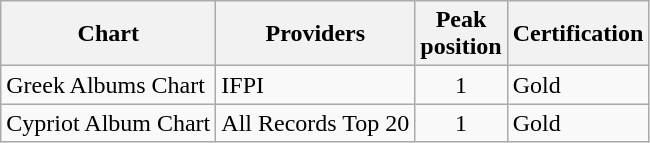<table class="wikitable">
<tr>
<th bgcolor="#ebf5ff">Chart</th>
<th bgcolor="#ebf5ff">Providers</th>
<th bgcolor="#ebf5ff">Peak<br>position</th>
<th bgcolor="#ebf5ff">Certification</th>
</tr>
<tr>
<td>Greek Albums Chart</td>
<td>IFPI</td>
<td align=center>1</td>
<td>Gold</td>
</tr>
<tr>
<td>Cypriot Album Chart</td>
<td>All Records Top 20</td>
<td align=center>1</td>
<td>Gold</td>
</tr>
</table>
